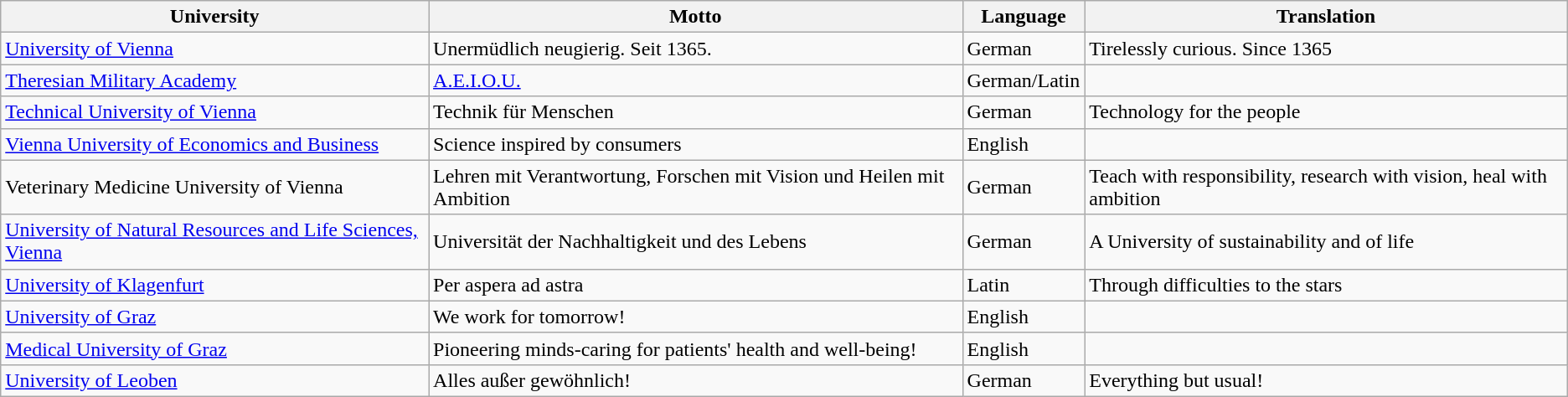<table class="wikitable sortable plainrowheaders">
<tr>
<th>University</th>
<th>Motto</th>
<th>Language</th>
<th>Translation</th>
</tr>
<tr>
<td><a href='#'>University of Vienna</a></td>
<td>Unermüdlich neugierig. Seit 1365.</td>
<td>German</td>
<td>Tirelessly curious. Since 1365</td>
</tr>
<tr>
<td><a href='#'>Theresian Military Academy</a></td>
<td><a href='#'>A.E.I.O.U.</a></td>
<td>German/Latin</td>
<td></td>
</tr>
<tr>
<td><a href='#'>Technical University of Vienna</a></td>
<td>Technik für Menschen</td>
<td>German</td>
<td>Technology for the people</td>
</tr>
<tr>
<td><a href='#'>Vienna University of Economics and Business</a></td>
<td>Science inspired by consumers</td>
<td>English</td>
<td></td>
</tr>
<tr>
<td>Veterinary Medicine University of Vienna</td>
<td>Lehren mit Verantwortung, Forschen mit Vision und Heilen mit Ambition</td>
<td>German</td>
<td>Teach with responsibility, research with vision, heal with ambition</td>
</tr>
<tr>
<td><a href='#'>University of Natural Resources and Life Sciences, Vienna</a></td>
<td>Universität der Nachhaltigkeit und des Lebens</td>
<td>German</td>
<td>A University of sustainability and of life</td>
</tr>
<tr>
<td><a href='#'>University of Klagenfurt</a></td>
<td>Per aspera ad astra</td>
<td>Latin</td>
<td>Through difficulties to the stars</td>
</tr>
<tr>
<td><a href='#'>University of Graz</a></td>
<td>We work for tomorrow!</td>
<td>English</td>
<td></td>
</tr>
<tr>
<td><a href='#'>Medical University of Graz</a></td>
<td>Pioneering minds-caring for patients' health and well-being!</td>
<td>English</td>
<td></td>
</tr>
<tr>
<td><a href='#'>University of Leoben</a></td>
<td>Alles außer gewöhnlich!</td>
<td>German</td>
<td>Everything but usual!</td>
</tr>
</table>
